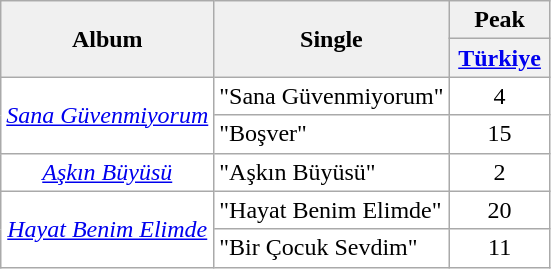<table class="wikitable" ! style="background: #ffffff;">
<tr>
<th !align="center" style="background: #f0f0f0;" rowspan="2">Album</th>
<th !align="center" style="background: #f0f0f0;" rowspan="2">Single</th>
<th !align="center" style="background: #f0f0f0;" colspan="6">Peak</th>
</tr>
<tr>
<th width="60"><a href='#'>Türkiye</a></th>
</tr>
<tr>
<td align="center" rowspan="2"><em><a href='#'>Sana Güvenmiyorum</a></em></td>
<td align="left">"Sana Güvenmiyorum"</td>
<td align="center">4</td>
</tr>
<tr>
<td align="left">"Boşver"</td>
<td align="center">15</td>
</tr>
<tr>
<td align="center" rowspan="1"><em><a href='#'>Aşkın Büyüsü</a></em></td>
<td align="left">"Aşkın Büyüsü"</td>
<td align="center">2</td>
</tr>
<tr>
<td align="center" rowspan="2"><em><a href='#'>Hayat Benim Elimde</a></em></td>
<td align="left">"Hayat Benim Elimde"</td>
<td align="center">20</td>
</tr>
<tr>
<td align="left">"Bir Çocuk Sevdim"</td>
<td align="center">11</td>
</tr>
</table>
